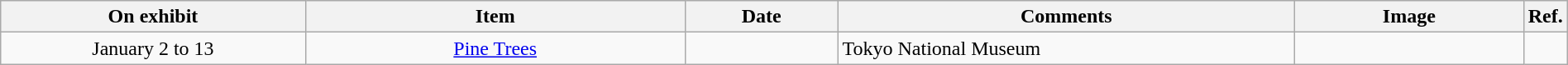<table class="wikitable sortable"  style="width:100%;">
<tr>
<th width="20%" align="center">On exhibit</th>
<th width="25%" align="center">Item</th>
<th width="10%" align="center" data-sort-type="number">Date</th>
<th width="30%" align="left" class="unsortable">Comments</th>
<th width="20%" align="center" class="unsortable">Image</th>
<th width="5%" align="center" class="unsortable">Ref.</th>
</tr>
<tr>
<td align="center">January 2 to 13</td>
<td align="center"><a href='#'>Pine Trees</a></td>
<td align="center"></td>
<td>Tokyo National Museum</td>
<td></td>
<td></td>
</tr>
</table>
